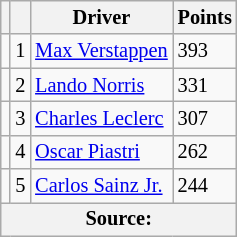<table class="wikitable" style="font-size: 85%;">
<tr>
<th scope="col"></th>
<th scope="col"></th>
<th scope="col">Driver</th>
<th scope="col">Points</th>
</tr>
<tr>
<td align="left"></td>
<td align="center">1</td>
<td> <a href='#'>Max Verstappen</a></td>
<td align="left">393</td>
</tr>
<tr>
<td align="left"></td>
<td align="center">2</td>
<td> <a href='#'>Lando Norris</a></td>
<td align="left">331</td>
</tr>
<tr>
<td align="left"></td>
<td align="center">3</td>
<td> <a href='#'>Charles Leclerc</a></td>
<td align="left">307</td>
</tr>
<tr>
<td align="left"></td>
<td align="center">4</td>
<td> <a href='#'>Oscar Piastri</a></td>
<td align="left">262</td>
</tr>
<tr>
<td align="left"></td>
<td align="center">5</td>
<td> <a href='#'>Carlos Sainz Jr.</a></td>
<td align="left">244</td>
</tr>
<tr>
<th colspan=4>Source:</th>
</tr>
</table>
